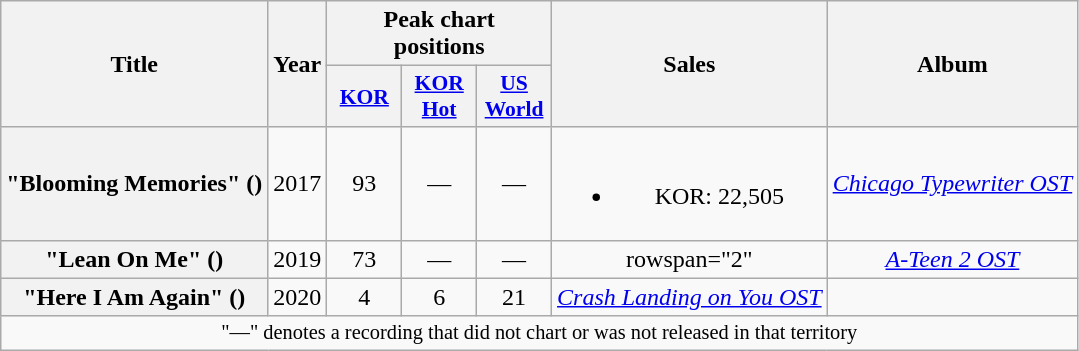<table class="wikitable plainrowheaders" style="text-align:center">
<tr>
<th scope="col" rowspan="2">Title</th>
<th scope="col" rowspan="2">Year</th>
<th scope="col" colspan="3">Peak chart<br>positions</th>
<th scope="col" rowspan="2">Sales<br></th>
<th scope="col" rowspan="2">Album</th>
</tr>
<tr>
<th scope="col" style="width:3em;font-size:90%;"><a href='#'>KOR</a><br></th>
<th scope="col" style="width:3em;font-size:90%;"><a href='#'>KOR<br>Hot</a><br></th>
<th scope="col" style="width:3em;font-size:90%;"><a href='#'>US<br>World</a><br></th>
</tr>
<tr>
<th scope="row">"Blooming Memories" ()</th>
<td>2017</td>
<td>93</td>
<td>—</td>
<td>—</td>
<td><br><ul><li>KOR: 22,505</li></ul></td>
<td><em><a href='#'>Chicago Typewriter OST</a></em></td>
</tr>
<tr>
<th scope="row">"Lean On Me" ()</th>
<td>2019</td>
<td>73</td>
<td>—</td>
<td>—</td>
<td>rowspan="2" </td>
<td><em><a href='#'>A-Teen 2 OST</a></em></td>
</tr>
<tr>
<th scope="row">"Here I Am Again" ()</th>
<td>2020</td>
<td>4</td>
<td>6</td>
<td>21</td>
<td><em><a href='#'>Crash Landing on You OST</a></em></td>
</tr>
<tr>
<td colspan="7" style="font-size:85%">"—" denotes a recording that did not chart or was not released in that territory</td>
</tr>
</table>
